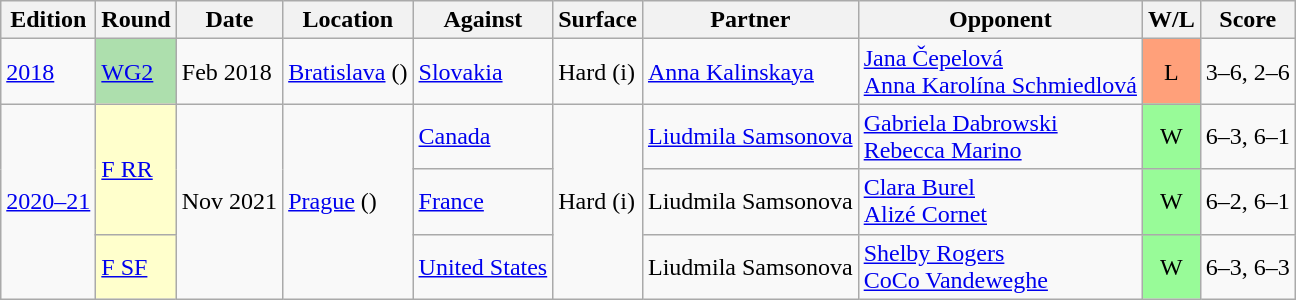<table class="wikitable">
<tr>
<th>Edition</th>
<th>Round</th>
<th>Date</th>
<th>Location</th>
<th>Against</th>
<th>Surface</th>
<th>Partner</th>
<th>Opponent</th>
<th>W/L</th>
<th>Score</th>
</tr>
<tr>
<td><a href='#'>2018</a></td>
<td bgcolor="addfad"><a href='#'>WG2</a></td>
<td>Feb 2018</td>
<td><a href='#'>Bratislava</a> ()</td>
<td> <a href='#'>Slovakia</a></td>
<td>Hard (i)</td>
<td><a href='#'>Anna Kalinskaya</a></td>
<td><a href='#'>Jana Čepelová</a> <br> <a href='#'>Anna Karolína Schmiedlová</a></td>
<td align="center" bgcolor="FFA07A">L</td>
<td>3–6, 2–6</td>
</tr>
<tr>
<td rowspan="3"><a href='#'>2020–21</a></td>
<td rowspan="2" bgcolor="ffffcc"><a href='#'>F RR</a></td>
<td rowspan="3">Nov 2021</td>
<td rowspan="3"><a href='#'>Prague</a> ()</td>
<td> <a href='#'>Canada</a></td>
<td rowspan="3">Hard (i)</td>
<td><a href='#'>Liudmila Samsonova</a></td>
<td><a href='#'>Gabriela Dabrowski</a> <br> <a href='#'>Rebecca Marino</a></td>
<td align="center" bgcolor="98FB98">W</td>
<td>6–3, 6–1</td>
</tr>
<tr>
<td> <a href='#'>France</a></td>
<td>Liudmila Samsonova</td>
<td><a href='#'>Clara Burel</a> <br> <a href='#'>Alizé Cornet</a></td>
<td align="center" bgcolor="98FB98">W</td>
<td>6–2, 6–1</td>
</tr>
<tr>
<td bgcolor="ffffcc"><a href='#'>F SF</a></td>
<td> <a href='#'>United States</a></td>
<td>Liudmila Samsonova</td>
<td><a href='#'>Shelby Rogers</a> <br> <a href='#'>CoCo Vandeweghe</a></td>
<td align="center" bgcolor="98FB98">W</td>
<td>6–3, 6–3</td>
</tr>
</table>
